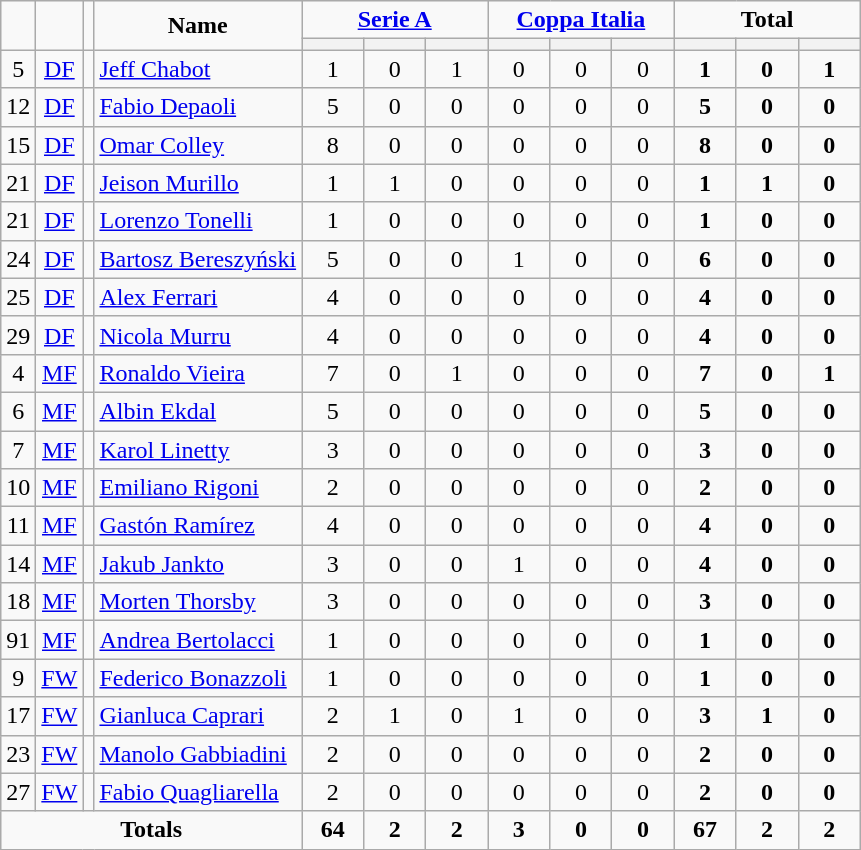<table class="wikitable" style="text-align:center;">
<tr>
<td rowspan="2" !width=15><strong></strong></td>
<td rowspan="2" !width=15><strong></strong></td>
<td rowspan="2" !width=15><strong></strong></td>
<td rowspan="2" !width=120><strong>Name</strong></td>
<td colspan="3"><strong><a href='#'>Serie A</a></strong></td>
<td colspan="3"><strong><a href='#'>Coppa Italia</a></strong></td>
<td colspan="3"><strong>Total</strong></td>
</tr>
<tr>
<th width=34; background:#fe9;"></th>
<th width=34; background:#fe9;"></th>
<th width=34; background:#ff8888;"></th>
<th width=34; background:#fe9;"></th>
<th width=34; background:#fe9;"></th>
<th width=34; background:#ff8888;"></th>
<th width=34; background:#fe9;"></th>
<th width=34; background:#fe9;"></th>
<th width=34; background:#ff8888;"></th>
</tr>
<tr>
<td>5</td>
<td><a href='#'>DF</a></td>
<td></td>
<td align=left><a href='#'>Jeff Chabot</a></td>
<td>1</td>
<td>0</td>
<td>1</td>
<td>0</td>
<td>0</td>
<td>0</td>
<td><strong>1</strong></td>
<td><strong>0</strong></td>
<td><strong>1</strong></td>
</tr>
<tr>
<td>12</td>
<td><a href='#'>DF</a></td>
<td></td>
<td align=left><a href='#'>Fabio Depaoli</a></td>
<td>5</td>
<td>0</td>
<td>0</td>
<td>0</td>
<td>0</td>
<td>0</td>
<td><strong>5</strong></td>
<td><strong>0</strong></td>
<td><strong>0</strong></td>
</tr>
<tr>
<td>15</td>
<td><a href='#'>DF</a></td>
<td></td>
<td align=left><a href='#'>Omar Colley</a></td>
<td>8</td>
<td>0</td>
<td>0</td>
<td>0</td>
<td>0</td>
<td>0</td>
<td><strong>8</strong></td>
<td><strong>0</strong></td>
<td><strong>0</strong></td>
</tr>
<tr>
<td>21</td>
<td><a href='#'>DF</a></td>
<td></td>
<td align=left><a href='#'>Jeison Murillo</a></td>
<td>1</td>
<td>1</td>
<td>0</td>
<td>0</td>
<td>0</td>
<td>0</td>
<td><strong>1</strong></td>
<td><strong>1</strong></td>
<td><strong>0</strong></td>
</tr>
<tr>
<td>21</td>
<td><a href='#'>DF</a></td>
<td></td>
<td align=left><a href='#'>Lorenzo Tonelli</a></td>
<td>1</td>
<td>0</td>
<td>0</td>
<td>0</td>
<td>0</td>
<td>0</td>
<td><strong>1</strong></td>
<td><strong>0</strong></td>
<td><strong>0</strong></td>
</tr>
<tr>
<td>24</td>
<td><a href='#'>DF</a></td>
<td></td>
<td align=left><a href='#'>Bartosz Bereszyński</a></td>
<td>5</td>
<td>0</td>
<td>0</td>
<td>1</td>
<td>0</td>
<td>0</td>
<td><strong>6</strong></td>
<td><strong>0</strong></td>
<td><strong>0</strong></td>
</tr>
<tr>
<td>25</td>
<td><a href='#'>DF</a></td>
<td></td>
<td align=left><a href='#'>Alex Ferrari</a></td>
<td>4</td>
<td>0</td>
<td>0</td>
<td>0</td>
<td>0</td>
<td>0</td>
<td><strong>4</strong></td>
<td><strong>0</strong></td>
<td><strong>0</strong></td>
</tr>
<tr>
<td>29</td>
<td><a href='#'>DF</a></td>
<td></td>
<td align=left><a href='#'>Nicola Murru</a></td>
<td>4</td>
<td>0</td>
<td>0</td>
<td>0</td>
<td>0</td>
<td>0</td>
<td><strong>4</strong></td>
<td><strong>0</strong></td>
<td><strong>0</strong></td>
</tr>
<tr>
<td>4</td>
<td><a href='#'>MF</a></td>
<td></td>
<td align=left><a href='#'>Ronaldo Vieira</a></td>
<td>7</td>
<td>0</td>
<td>1</td>
<td>0</td>
<td>0</td>
<td>0</td>
<td><strong>7</strong></td>
<td><strong>0</strong></td>
<td><strong>1</strong></td>
</tr>
<tr>
<td>6</td>
<td><a href='#'>MF</a></td>
<td></td>
<td align=left><a href='#'>Albin Ekdal</a></td>
<td>5</td>
<td>0</td>
<td>0</td>
<td>0</td>
<td>0</td>
<td>0</td>
<td><strong>5</strong></td>
<td><strong>0</strong></td>
<td><strong>0</strong></td>
</tr>
<tr>
<td>7</td>
<td><a href='#'>MF</a></td>
<td></td>
<td align=left><a href='#'>Karol Linetty</a></td>
<td>3</td>
<td>0</td>
<td>0</td>
<td>0</td>
<td>0</td>
<td>0</td>
<td><strong>3</strong></td>
<td><strong>0</strong></td>
<td><strong>0</strong></td>
</tr>
<tr>
<td>10</td>
<td><a href='#'>MF</a></td>
<td></td>
<td align=left><a href='#'>Emiliano Rigoni</a></td>
<td>2</td>
<td>0</td>
<td>0</td>
<td>0</td>
<td>0</td>
<td>0</td>
<td><strong>2</strong></td>
<td><strong>0</strong></td>
<td><strong>0</strong></td>
</tr>
<tr>
<td>11</td>
<td><a href='#'>MF</a></td>
<td></td>
<td align=left><a href='#'>Gastón Ramírez</a></td>
<td>4</td>
<td>0</td>
<td>0</td>
<td>0</td>
<td>0</td>
<td>0</td>
<td><strong>4</strong></td>
<td><strong>0</strong></td>
<td><strong>0</strong></td>
</tr>
<tr>
<td>14</td>
<td><a href='#'>MF</a></td>
<td></td>
<td align=left><a href='#'>Jakub Jankto</a></td>
<td>3</td>
<td>0</td>
<td>0</td>
<td>1</td>
<td>0</td>
<td>0</td>
<td><strong>4</strong></td>
<td><strong>0</strong></td>
<td><strong>0</strong></td>
</tr>
<tr>
<td>18</td>
<td><a href='#'>MF</a></td>
<td></td>
<td align=left><a href='#'>Morten Thorsby</a></td>
<td>3</td>
<td>0</td>
<td>0</td>
<td>0</td>
<td>0</td>
<td>0</td>
<td><strong>3</strong></td>
<td><strong>0</strong></td>
<td><strong>0</strong></td>
</tr>
<tr>
<td>91</td>
<td><a href='#'>MF</a></td>
<td></td>
<td align=left><a href='#'>Andrea Bertolacci</a></td>
<td>1</td>
<td>0</td>
<td>0</td>
<td>0</td>
<td>0</td>
<td>0</td>
<td><strong>1</strong></td>
<td><strong>0</strong></td>
<td><strong>0</strong></td>
</tr>
<tr>
<td>9</td>
<td><a href='#'>FW</a></td>
<td></td>
<td align=left><a href='#'>Federico Bonazzoli</a></td>
<td>1</td>
<td>0</td>
<td>0</td>
<td>0</td>
<td>0</td>
<td>0</td>
<td><strong>1</strong></td>
<td><strong>0</strong></td>
<td><strong>0</strong></td>
</tr>
<tr>
<td>17</td>
<td><a href='#'>FW</a></td>
<td></td>
<td align=left><a href='#'>Gianluca Caprari</a></td>
<td>2</td>
<td>1</td>
<td>0</td>
<td>1</td>
<td>0</td>
<td>0</td>
<td><strong>3</strong></td>
<td><strong>1</strong></td>
<td><strong>0</strong></td>
</tr>
<tr>
<td>23</td>
<td><a href='#'>FW</a></td>
<td></td>
<td align=left><a href='#'>Manolo Gabbiadini</a></td>
<td>2</td>
<td>0</td>
<td>0</td>
<td>0</td>
<td>0</td>
<td>0</td>
<td><strong>2</strong></td>
<td><strong>0</strong></td>
<td><strong>0</strong></td>
</tr>
<tr>
<td>27</td>
<td><a href='#'>FW</a></td>
<td></td>
<td align=left><a href='#'>Fabio Quagliarella</a></td>
<td>2</td>
<td>0</td>
<td>0</td>
<td>0</td>
<td>0</td>
<td>0</td>
<td><strong>2</strong></td>
<td><strong>0</strong></td>
<td><strong>0</strong></td>
</tr>
<tr>
<td colspan=4><strong>Totals</strong></td>
<td><strong>64</strong></td>
<td><strong>2</strong></td>
<td><strong>2</strong></td>
<td><strong>3</strong></td>
<td><strong>0</strong></td>
<td><strong>0</strong></td>
<td><strong>67</strong></td>
<td><strong>2</strong></td>
<td><strong>2</strong></td>
</tr>
</table>
